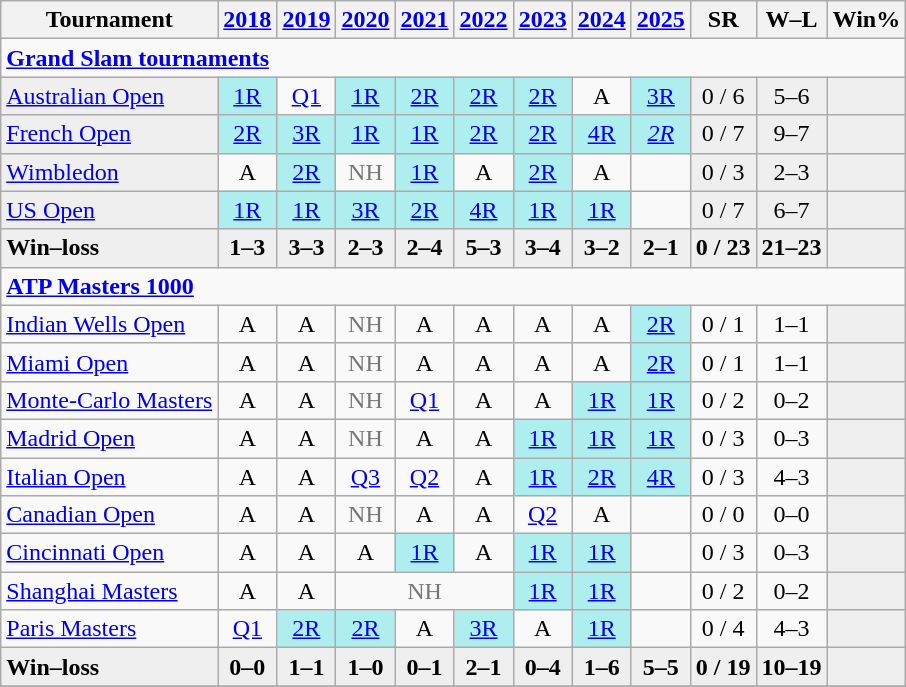<table class=wikitable style=text-align:center>
<tr>
<th>Tournament</th>
<th><a href='#'>2018</a></th>
<th><a href='#'>2019</a></th>
<th><a href='#'>2020</a></th>
<th><a href='#'>2021</a></th>
<th><a href='#'>2022</a></th>
<th><a href='#'>2023</a></th>
<th><a href='#'>2024</a></th>
<th><a href='#'>2025</a></th>
<th>SR</th>
<th>W–L</th>
<th>Win%</th>
</tr>
<tr>
<td colspan=12 align=left><a href='#'><strong>Grand Slam tournaments</strong></a></td>
</tr>
<tr>
<td align=left bgcolor=efefef><a href='#'>Australian Open</a></td>
<td bgcolor=afeeee><a href='#'>1R</a></td>
<td><a href='#'>Q1</a></td>
<td style=background:#afeeee><a href='#'>1R</a></td>
<td style=background:#afeeee><a href='#'>2R</a></td>
<td style=background:#afeeee><a href='#'>2R</a></td>
<td style=background:#afeeee><a href='#'>2R</a></td>
<td>A</td>
<td style=background:#afeeee><a href='#'>3R</a></td>
<td bgcolor=efefef>0 / 6</td>
<td bgcolor=efefef>5–6</td>
<td bgcolor=efefef></td>
</tr>
<tr>
<td align=left bgcolor=efefef><a href='#'>French Open</a></td>
<td style=background:#afeeee><a href='#'>2R</a></td>
<td style=background:#afeeee><a href='#'>3R</a></td>
<td style=background:#afeeee><a href='#'>1R</a></td>
<td style=background:#afeeee><a href='#'>1R</a></td>
<td style=background:#afeeee><a href='#'>2R</a></td>
<td style=background:#afeeee><a href='#'>2R</a></td>
<td style=background:#afeeee><a href='#'>4R</a></td>
<td style=background:#afeeee><em><a href='#'>2R</a></em></td>
<td bgcolor=efefef>0 / 7</td>
<td bgcolor=efefef>9–7</td>
<td bgcolor=efefef></td>
</tr>
<tr>
<td align=left bgcolor=efefef><a href='#'>Wimbledon</a></td>
<td>A</td>
<td style=background:#afeeee><a href='#'>2R</a></td>
<td style=color:#767676>NH</td>
<td style=background:#afeeee><a href='#'>1R</a></td>
<td>A</td>
<td style=background:#afeeee><a href='#'>2R</a></td>
<td>A</td>
<td></td>
<td bgcolor=efefef>0 / 3</td>
<td bgcolor=efefef>2–3</td>
<td bgcolor=efefef></td>
</tr>
<tr>
<td align=left bgcolor=efefef><a href='#'>US Open</a></td>
<td style=background:#afeeee><a href='#'>1R</a></td>
<td style=background:#afeeee><a href='#'>1R</a></td>
<td style=background:#afeeee><a href='#'>3R</a></td>
<td style=background:#afeeee><a href='#'>2R</a></td>
<td style=background:#afeeee><a href='#'>4R</a></td>
<td style=background:#afeeee><a href='#'>1R</a></td>
<td style=background:#afeeee><a href='#'>1R</a></td>
<td></td>
<td bgcolor=efefef>0 / 7</td>
<td bgcolor=efefef>6–7</td>
<td bgcolor=efefef></td>
</tr>
<tr style=font-weight:bold;background:#efefef>
<td style=text-align:left>Win–loss</td>
<td>1–3</td>
<td>3–3</td>
<td>2–3</td>
<td>2–4</td>
<td>5–3</td>
<td>3–4</td>
<td>3–2</td>
<td>2–1</td>
<td>0 / 23</td>
<td>21–23</td>
<td></td>
</tr>
<tr>
<td colspan=12 align=left><strong><a href='#'>ATP Masters 1000</a></strong></td>
</tr>
<tr>
<td align=left><a href='#'>Indian Wells Open</a></td>
<td>A</td>
<td>A</td>
<td style=color:#767676>NH</td>
<td>A</td>
<td>A</td>
<td>A</td>
<td>A</td>
<td style=background:#afeeee><a href='#'>2R</a></td>
<td>0 / 1</td>
<td>1–1</td>
<td bgcolor=efefef></td>
</tr>
<tr>
<td align=left><a href='#'>Miami Open</a></td>
<td>A</td>
<td>A</td>
<td style=color:#767676>NH</td>
<td>A</td>
<td>A</td>
<td>A</td>
<td>A</td>
<td style=background:#afeeee><a href='#'>2R</a></td>
<td>0 / 1</td>
<td>1–1</td>
<td bgcolor=efefef></td>
</tr>
<tr>
<td align=left><a href='#'>Monte-Carlo Masters</a></td>
<td>A</td>
<td>A</td>
<td style=color:#767676>NH</td>
<td><a href='#'>Q1</a></td>
<td>A</td>
<td>A</td>
<td style=background:#afeeee><a href='#'>1R</a></td>
<td style=background:#afeeee><a href='#'>1R</a></td>
<td>0 / 2</td>
<td>0–2</td>
<td bgcolor=efefef></td>
</tr>
<tr>
<td align=left><a href='#'>Madrid Open</a></td>
<td>A</td>
<td>A</td>
<td style=color:#767676>NH</td>
<td>A</td>
<td>A</td>
<td style=background:#afeeee><a href='#'>1R</a></td>
<td style=background:#afeeee><a href='#'>1R</a></td>
<td style=background:#afeeee><a href='#'>1R</a></td>
<td>0 / 3</td>
<td>0–3</td>
<td bgcolor=efefef></td>
</tr>
<tr>
<td align=left><a href='#'>Italian Open</a></td>
<td>A</td>
<td>A</td>
<td><a href='#'>Q3</a></td>
<td><a href='#'>Q2</a></td>
<td>A</td>
<td style=background:#afeeee><a href='#'>1R</a></td>
<td style=background:#afeeee><a href='#'>2R</a></td>
<td style=background:#afeeee><a href='#'>4R</a></td>
<td>0 / 3</td>
<td>4–3</td>
<td bgcolor=efefef></td>
</tr>
<tr>
<td align=left><a href='#'>Canadian Open</a></td>
<td>A</td>
<td>A</td>
<td style=color:#767676>NH</td>
<td>A</td>
<td>A</td>
<td><a href='#'>Q2</a></td>
<td>A</td>
<td></td>
<td>0 / 0</td>
<td>0–0</td>
<td bgcolor=efefef></td>
</tr>
<tr>
<td align=left><a href='#'>Cincinnati Open</a></td>
<td>A</td>
<td>A</td>
<td>A</td>
<td style=background:#afeeee><a href='#'>1R</a></td>
<td>A</td>
<td style=background:#afeeee><a href='#'>1R</a></td>
<td style=background:#afeeee><a href='#'>1R</a></td>
<td></td>
<td>0 / 3</td>
<td>0–3</td>
<td bgcolor=efefef></td>
</tr>
<tr>
<td align=left><a href='#'>Shanghai Masters</a></td>
<td>A</td>
<td>A</td>
<td colspan=3 style=color:#767676>NH</td>
<td style=background:#afeeee><a href='#'>1R</a></td>
<td style=background:#afeeee><a href='#'>1R</a></td>
<td></td>
<td>0 / 2</td>
<td>0–2</td>
<td bgcolor=efefef></td>
</tr>
<tr>
<td align=left><a href='#'>Paris Masters</a></td>
<td><a href='#'>Q1</a></td>
<td style=background:#afeeee><a href='#'>2R</a></td>
<td style=background:#afeeee><a href='#'>2R</a></td>
<td>A</td>
<td style=background:#afeeee><a href='#'>3R</a></td>
<td>A</td>
<td style=background:#afeeee><a href='#'>1R</a></td>
<td></td>
<td>0 / 4</td>
<td>4–3</td>
<td bgcolor=efefef></td>
</tr>
<tr style=font-weight:bold;background:#efefef>
<td style=text-align:left>Win–loss</td>
<td>0–0</td>
<td>1–1</td>
<td>1–0</td>
<td>0–1</td>
<td>2–1</td>
<td>0–4</td>
<td>1–6</td>
<td>5–5</td>
<td>0 / 19</td>
<td>10–19</td>
<td bgcolor=efefef></td>
</tr>
<tr>
</tr>
</table>
